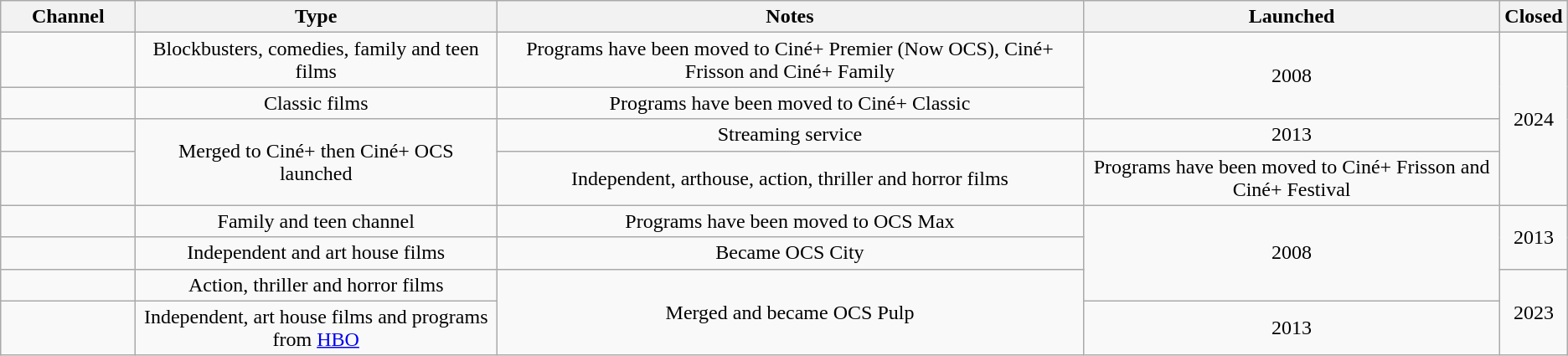<table class="wikitable" font-size:95% style="text-align:center">
<tr>
<th>Channel</th>
<th>Type</th>
<th>Notes</th>
<th>Launched</th>
<th>Closed</th>
</tr>
<tr>
<td width="100" align="center"></td>
<td>Blockbusters, comedies, family and teen films</td>
<td>Programs have been moved to Ciné+ Premier (Now OCS), Ciné+ Frisson and Ciné+ Family</td>
<td rowspan="2">2008</td>
<td rowspan="4">2024</td>
</tr>
<tr>
<td width="100" align="center"></td>
<td>Classic films</td>
<td>Programs have been moved to Ciné+ Classic</td>
</tr>
<tr>
<td width="100" align="center"></td>
<td rowspan="2">Merged to Ciné+ then Ciné+ OCS launched</td>
<td>Streaming service</td>
<td>2013</td>
</tr>
<tr>
<td width="100" align="center"></td>
<td>Independent, arthouse, action, thriller and horror films</td>
<td>Programs have been moved to Ciné+ Frisson and Ciné+ Festival</td>
</tr>
<tr>
<td width="100" align="center"></td>
<td>Family and teen channel</td>
<td>Programs have been moved to OCS Max</td>
<td rowspan="3">2008</td>
<td rowspan="2">2013</td>
</tr>
<tr>
<td width="100" align="center"></td>
<td>Independent and art house films</td>
<td>Became OCS City</td>
</tr>
<tr>
<td width="100" align="center"></td>
<td>Action, thriller and horror films</td>
<td rowspan="2">Merged and became OCS Pulp</td>
<td rowspan="2">2023</td>
</tr>
<tr>
<td width="100" align="center"></td>
<td>Independent, art house films and programs from <a href='#'>HBO</a></td>
<td>2013</td>
</tr>
</table>
